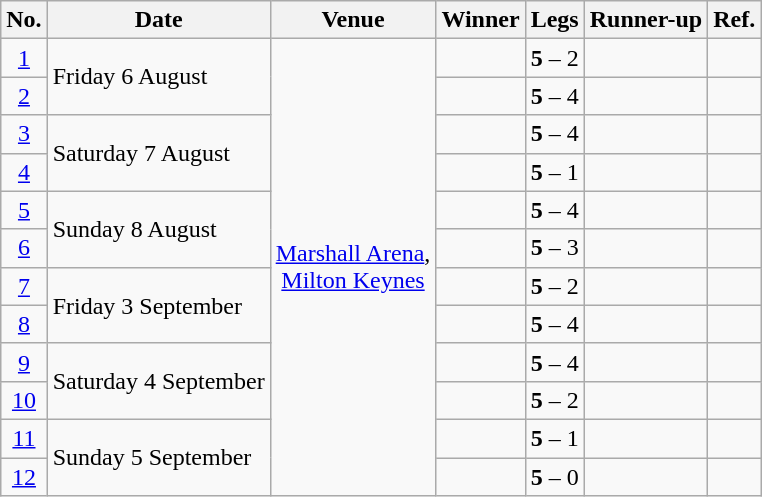<table class="wikitable">
<tr>
<th>No.</th>
<th>Date</th>
<th>Venue</th>
<th>Winner</th>
<th>Legs</th>
<th>Runner-up</th>
<th>Ref.</th>
</tr>
<tr>
<td align=center><a href='#'>1</a></td>
<td align=left rowspan="2">Friday 6 August</td>
<td align="center" rowspan="12"><a href='#'>Marshall Arena</a>,<br>  <a href='#'>Milton Keynes</a></td>
<td align="right"></td>
<td align="center"><strong>5</strong> – 2</td>
<td></td>
<td align="center"></td>
</tr>
<tr>
<td align=center><a href='#'>2</a></td>
<td align="right"></td>
<td align="center"><strong>5</strong> – 4</td>
<td></td>
<td align="center"></td>
</tr>
<tr>
<td align=center><a href='#'>3</a></td>
<td align=left rowspan="2">Saturday 7 August</td>
<td align="right"></td>
<td align="center"><strong>5</strong> – 4</td>
<td></td>
<td align="center"></td>
</tr>
<tr>
<td align=center><a href='#'>4</a></td>
<td align="right"></td>
<td align="center"><strong>5</strong> – 1</td>
<td></td>
<td align="center"></td>
</tr>
<tr>
<td align=center><a href='#'>5</a></td>
<td align=left rowspan="2">Sunday 8 August</td>
<td align="right"></td>
<td align="center"><strong>5</strong> – 4</td>
<td></td>
<td align="center"></td>
</tr>
<tr>
<td align=center><a href='#'>6</a></td>
<td align="right"></td>
<td align="center"><strong>5</strong> – 3</td>
<td></td>
<td align="center"></td>
</tr>
<tr>
<td align=center><a href='#'>7</a></td>
<td align=left rowspan="2">Friday 3 September</td>
<td align="right"></td>
<td align="center"><strong>5</strong> – 2</td>
<td></td>
<td align="center"></td>
</tr>
<tr>
<td align=center><a href='#'>8</a></td>
<td align="right"></td>
<td align="center"><strong>5</strong> – 4</td>
<td></td>
<td align="center"></td>
</tr>
<tr>
<td align=center><a href='#'>9</a></td>
<td align=left rowspan="2">Saturday 4 September</td>
<td align="right"></td>
<td align="center"><strong>5</strong> – 4</td>
<td></td>
<td align="center"></td>
</tr>
<tr>
<td align=center><a href='#'>10</a></td>
<td align="right"></td>
<td align="center"><strong>5</strong> – 2</td>
<td></td>
<td align="center"></td>
</tr>
<tr>
<td align=center><a href='#'>11</a></td>
<td align=left rowspan="2">Sunday 5 September</td>
<td align="right"></td>
<td align="center"><strong>5</strong> – 1</td>
<td></td>
<td align="center"></td>
</tr>
<tr>
<td align=center><a href='#'>12</a></td>
<td align="right"></td>
<td align="center"><strong>5</strong> – 0</td>
<td></td>
<td align="center"></td>
</tr>
</table>
